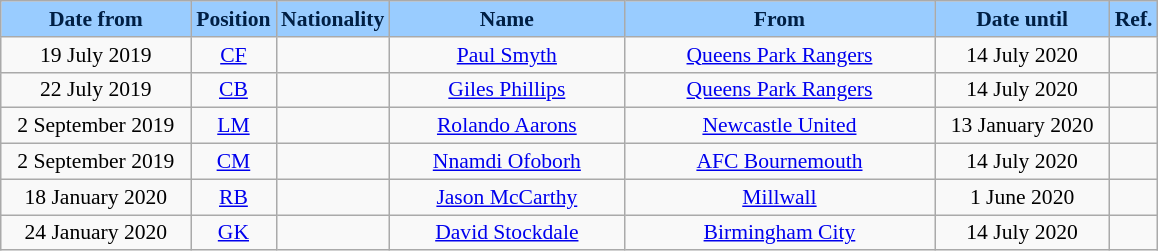<table class="wikitable"  style="text-align:center; font-size:90%; ">
<tr>
<th style="background:#99ccff; color:#001f44; width:120px;">Date from</th>
<th style="background:#99ccff; color:#001f44; width:50px;">Position</th>
<th style="background:#99ccff; color:#001f44; width:50px;">Nationality</th>
<th style="background:#99ccff; color:#001f44; width:150px;">Name</th>
<th style="background:#99ccff; color:#001f44; width:200px;">From</th>
<th style="background:#99ccff; color:#001f44; width:110px;">Date until</th>
<th style="background:#99ccff; color:#001f44; width:25px;">Ref.</th>
</tr>
<tr>
<td>19 July 2019</td>
<td><a href='#'>CF</a></td>
<td></td>
<td><a href='#'>Paul Smyth</a></td>
<td> <a href='#'>Queens Park Rangers</a></td>
<td>14 July 2020</td>
<td></td>
</tr>
<tr>
<td>22 July 2019</td>
<td><a href='#'>CB</a></td>
<td></td>
<td><a href='#'>Giles Phillips</a></td>
<td> <a href='#'>Queens Park Rangers</a></td>
<td>14 July 2020</td>
<td></td>
</tr>
<tr>
<td>2 September 2019</td>
<td><a href='#'>LM</a></td>
<td></td>
<td><a href='#'>Rolando Aarons</a></td>
<td> <a href='#'>Newcastle United</a></td>
<td>13 January 2020</td>
<td></td>
</tr>
<tr>
<td>2 September 2019</td>
<td><a href='#'>CM</a></td>
<td></td>
<td><a href='#'>Nnamdi Ofoborh</a></td>
<td> <a href='#'>AFC Bournemouth</a></td>
<td>14 July 2020</td>
<td></td>
</tr>
<tr>
<td>18 January 2020</td>
<td><a href='#'>RB</a></td>
<td></td>
<td><a href='#'>Jason McCarthy</a></td>
<td> <a href='#'>Millwall</a></td>
<td>1 June 2020</td>
<td></td>
</tr>
<tr>
<td>24 January 2020</td>
<td><a href='#'>GK</a></td>
<td></td>
<td><a href='#'>David Stockdale</a></td>
<td> <a href='#'>Birmingham City</a></td>
<td>14 July 2020</td>
<td></td>
</tr>
</table>
